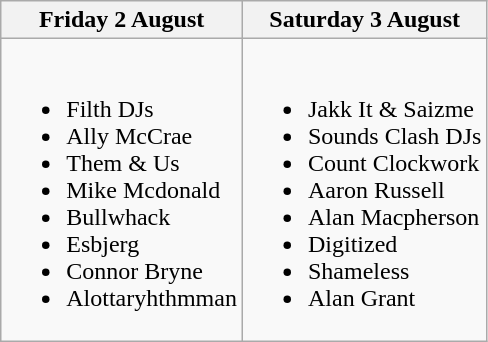<table class="wikitable">
<tr>
<th>Friday 2 August</th>
<th>Saturday 3 August</th>
</tr>
<tr>
<td><br><ul><li>Filth DJs</li><li>Ally McCrae</li><li>Them & Us</li><li>Mike Mcdonald</li><li>Bullwhack</li><li>Esbjerg</li><li>Connor Bryne</li><li>Alottaryhthmman</li></ul></td>
<td><br><ul><li>Jakk It & Saizme</li><li>Sounds Clash DJs</li><li>Count Clockwork</li><li>Aaron Russell</li><li>Alan Macpherson</li><li>Digitized</li><li>Shameless</li><li>Alan Grant</li></ul></td>
</tr>
</table>
